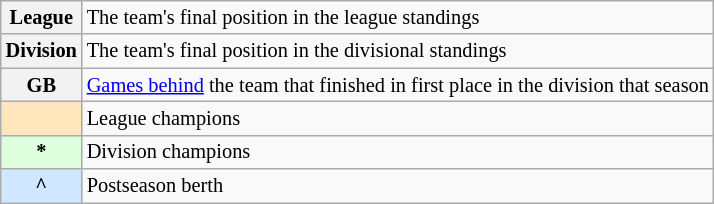<table class="wikitable plainrowheaders" style="font-size:85%">
<tr>
<th scope="row" style="text-align:center"><strong>League</strong></th>
<td>The team's final position in the league standings</td>
</tr>
<tr>
<th scope="row" style="text-align:center"><strong>Division</strong></th>
<td>The team's final position in the divisional standings</td>
</tr>
<tr>
<th scope="row" style="text-align:center"><strong>GB</strong></th>
<td><a href='#'>Games behind</a> the team that finished in first place in the division that season</td>
</tr>
<tr>
<th scope="row" style="text-align:center; background-color:#FFE6BD"></th>
<td>League champions</td>
</tr>
<tr>
<th scope="row" style="text-align:center; background-color:#DDFFDD">*</th>
<td>Division champions</td>
</tr>
<tr>
<th scope="row" style="text-align:center; background-color:#D0E7FF">^</th>
<td>Postseason berth</td>
</tr>
</table>
